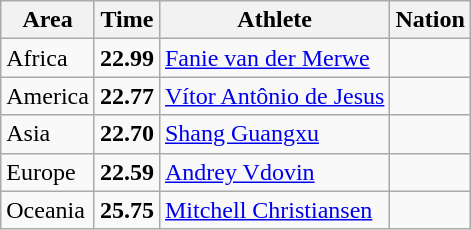<table class="wikitable">
<tr>
<th>Area</th>
<th>Time</th>
<th>Athlete</th>
<th>Nation</th>
</tr>
<tr>
<td>Africa</td>
<td><strong>22.99</strong></td>
<td><a href='#'>Fanie van der Merwe</a></td>
<td></td>
</tr>
<tr>
<td>America</td>
<td><strong>22.77</strong></td>
<td><a href='#'>Vítor Antônio de Jesus</a></td>
<td></td>
</tr>
<tr>
<td>Asia</td>
<td><strong>22.70</strong></td>
<td><a href='#'>Shang Guangxu</a></td>
<td></td>
</tr>
<tr>
<td>Europe</td>
<td><strong>22.59</strong> </td>
<td><a href='#'>Andrey Vdovin</a></td>
<td></td>
</tr>
<tr>
<td>Oceania</td>
<td><strong>25.75</strong></td>
<td><a href='#'>Mitchell Christiansen</a></td>
<td></td>
</tr>
</table>
